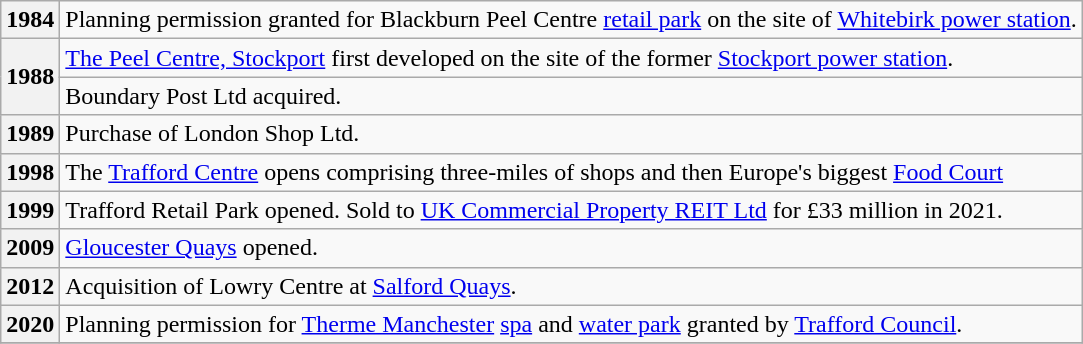<table class="wikitable">
<tr>
<th>1984</th>
<td>Planning permission granted for Blackburn Peel Centre <a href='#'>retail park</a> on the site of <a href='#'>Whitebirk power station</a>.</td>
</tr>
<tr>
<th rowspan=2>1988</th>
<td><a href='#'>The Peel Centre, Stockport</a> first developed on the site of the former <a href='#'>Stockport power station</a>.</td>
</tr>
<tr>
<td>Boundary Post Ltd acquired.</td>
</tr>
<tr>
<th>1989</th>
<td>Purchase of London Shop Ltd.</td>
</tr>
<tr>
<th>1998</th>
<td>The <a href='#'>Trafford Centre</a> opens comprising three-miles of shops and then Europe's biggest <a href='#'>Food Court</a></td>
</tr>
<tr>
<th>1999</th>
<td>Trafford Retail Park opened. Sold to <a href='#'>UK Commercial Property REIT Ltd</a> for £33 million in 2021.</td>
</tr>
<tr>
<th>2009</th>
<td><a href='#'>Gloucester Quays</a> opened.</td>
</tr>
<tr>
<th>2012</th>
<td>Acquisition of Lowry Centre at <a href='#'>Salford Quays</a>.</td>
</tr>
<tr>
<th>2020</th>
<td>Planning permission for <a href='#'>Therme Manchester</a> <a href='#'>spa</a> and <a href='#'>water park</a> granted by <a href='#'>Trafford Council</a>.</td>
</tr>
<tr>
</tr>
</table>
